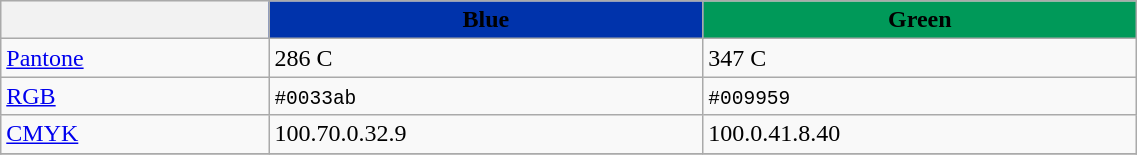<table class="wikitable" style="background: #f9f9f9; border: 1px solid #aaaaaa; border-collapse: collapse; white-space: nowrap; text-align: left" width="60%" cellspacing="0" cellpadding="2" border="1">
<tr style="text-align: center; background: #eee">
<th></th>
<th style="background:#0033ab"><span> Blue </span></th>
<th style="background:#009959">Green</th>
</tr>
<tr>
<td><a href='#'>Pantone</a></td>
<td>286 C</td>
<td>347 C</td>
</tr>
<tr>
<td><a href='#'>RGB</a></td>
<td><code>#0033ab</code></td>
<td><code>#009959</code></td>
</tr>
<tr>
<td><a href='#'>CMYK</a></td>
<td>100.70.0.32.9</td>
<td>100.0.41.8.40</td>
</tr>
<tr>
</tr>
</table>
